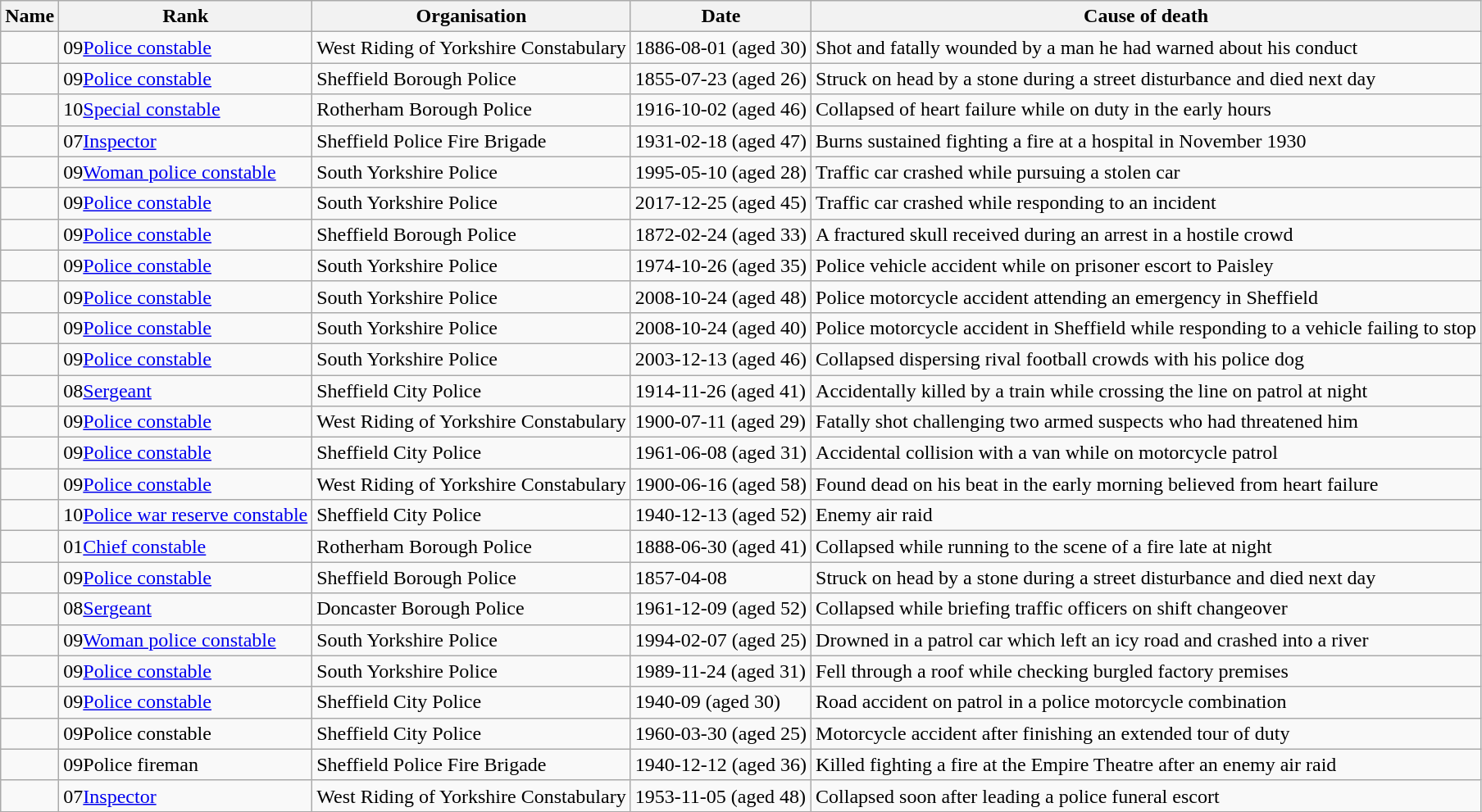<table class="wikitable sortable">
<tr>
<th>Name</th>
<th>Rank</th>
<th>Organisation</th>
<th>Date</th>
<th class="unsortable">Cause of death</th>
</tr>
<tr>
<td></td>
<td><span>09</span><a href='#'>Police constable</a></td>
<td>West Riding of Yorkshire Constabulary</td>
<td><span>1886-08-01</span> (aged 30)</td>
<td>Shot and fatally wounded by a man he had warned about his conduct</td>
</tr>
<tr>
<td></td>
<td><span>09</span><a href='#'>Police constable</a></td>
<td>Sheffield Borough Police</td>
<td><span>1855-07-23</span> (aged 26)</td>
<td>Struck on head by a stone during a street disturbance and died next day</td>
</tr>
<tr>
<td></td>
<td><span>10</span><a href='#'>Special constable</a></td>
<td>Rotherham Borough Police</td>
<td><span>1916-10-02</span> (aged 46)</td>
<td>Collapsed of heart failure while on duty in the early hours</td>
</tr>
<tr>
<td></td>
<td><span>07</span><a href='#'>Inspector</a></td>
<td>Sheffield Police Fire Brigade</td>
<td><span>1931-02-18</span> (aged 47)</td>
<td>Burns sustained fighting a fire at a hospital in November 1930</td>
</tr>
<tr>
<td></td>
<td><span>09</span><a href='#'>Woman police constable</a></td>
<td>South Yorkshire Police</td>
<td><span>1995-05-10</span> (aged 28)</td>
<td>Traffic car crashed while pursuing a stolen car</td>
</tr>
<tr>
<td></td>
<td><span>09</span><a href='#'>Police constable</a></td>
<td>South Yorkshire Police</td>
<td><span>2017-12-25</span> (aged 45)</td>
<td>Traffic car crashed while responding to an incident</td>
</tr>
<tr>
<td></td>
<td><span>09</span><a href='#'>Police constable</a></td>
<td>Sheffield Borough Police</td>
<td><span>1872-02-24</span> (aged 33)</td>
<td>A fractured skull received during an arrest in a hostile crowd</td>
</tr>
<tr>
<td></td>
<td><span>09</span><a href='#'>Police constable</a></td>
<td>South Yorkshire Police</td>
<td><span>1974-10-26</span> (aged 35)</td>
<td>Police vehicle accident while on prisoner escort to Paisley</td>
</tr>
<tr>
<td></td>
<td><span>09</span><a href='#'>Police constable</a></td>
<td>South Yorkshire Police</td>
<td><span>2008-10-24</span> (aged 48)</td>
<td>Police motorcycle accident attending an emergency in Sheffield</td>
</tr>
<tr>
<td></td>
<td><span>09</span><a href='#'>Police constable</a></td>
<td>South Yorkshire Police</td>
<td><span>2008-10-24</span> (aged 40)</td>
<td>Police motorcycle accident in Sheffield while responding to a vehicle failing to stop</td>
</tr>
<tr>
<td></td>
<td><span>09</span><a href='#'>Police constable</a></td>
<td>South Yorkshire Police</td>
<td><span>2003-12-13</span> (aged 46)</td>
<td>Collapsed dispersing rival football crowds with his police dog</td>
</tr>
<tr>
<td></td>
<td><span>08</span><a href='#'>Sergeant</a></td>
<td>Sheffield City Police</td>
<td><span>1914-11-26</span> (aged 41)</td>
<td>Accidentally killed by a train while crossing the line on patrol at night</td>
</tr>
<tr>
<td></td>
<td><span>09</span><a href='#'>Police constable</a></td>
<td>West Riding of Yorkshire Constabulary</td>
<td><span>1900-07-11</span> (aged 29)</td>
<td>Fatally shot challenging two armed suspects who had threatened him</td>
</tr>
<tr>
<td></td>
<td><span>09</span><a href='#'>Police constable</a></td>
<td>Sheffield City Police</td>
<td><span>1961-06-08</span> (aged 31)</td>
<td>Accidental collision with a van while on motorcycle patrol</td>
</tr>
<tr>
<td></td>
<td><span>09</span><a href='#'>Police constable</a></td>
<td>West Riding of Yorkshire Constabulary</td>
<td><span>1900-06-16</span> (aged 58)</td>
<td>Found dead on his beat in the early morning believed from heart failure</td>
</tr>
<tr>
<td></td>
<td><span>10</span><a href='#'>Police war reserve constable</a></td>
<td>Sheffield City Police</td>
<td><span>1940-12-13</span> (aged 52)</td>
<td>Enemy air raid</td>
</tr>
<tr>
<td></td>
<td><span>01</span><a href='#'>Chief constable</a></td>
<td>Rotherham Borough Police</td>
<td><span>1888-06-30</span> (aged 41)</td>
<td>Collapsed while running to the scene of a fire late at night</td>
</tr>
<tr>
<td></td>
<td><span>09</span><a href='#'>Police constable</a></td>
<td>Sheffield Borough Police</td>
<td><span>1857-04-08</span></td>
<td>Struck on head by a stone during a street disturbance and died next day</td>
</tr>
<tr>
<td></td>
<td><span>08</span><a href='#'>Sergeant</a></td>
<td>Doncaster Borough Police</td>
<td><span>1961-12-09</span> (aged 52)</td>
<td>Collapsed while briefing traffic officers on shift changeover</td>
</tr>
<tr>
<td></td>
<td><span>09</span><a href='#'>Woman police constable</a></td>
<td>South Yorkshire Police</td>
<td><span>1994-02-07</span> (aged 25)</td>
<td>Drowned in a patrol car which left an icy road and crashed into a river</td>
</tr>
<tr>
<td></td>
<td><span>09</span><a href='#'>Police constable</a></td>
<td>South Yorkshire Police</td>
<td><span>1989-11-24</span> (aged 31)</td>
<td>Fell through a roof while checking burgled factory premises</td>
</tr>
<tr>
<td></td>
<td><span>09</span><a href='#'>Police constable</a></td>
<td>Sheffield City Police</td>
<td><span>1940-09</span> (aged 30)</td>
<td>Road accident on patrol in a police motorcycle combination</td>
</tr>
<tr>
<td></td>
<td><span>09</span>Police constable</td>
<td>Sheffield City Police</td>
<td><span>1960-03-30</span> (aged 25)</td>
<td>Motorcycle accident after finishing an extended tour of duty</td>
</tr>
<tr>
<td></td>
<td><span>09</span>Police fireman</td>
<td>Sheffield Police Fire Brigade</td>
<td><span>1940-12-12</span> (aged 36)</td>
<td>Killed fighting a fire at the Empire Theatre after an enemy air raid</td>
</tr>
<tr>
<td></td>
<td><span>07</span><a href='#'>Inspector</a></td>
<td>West Riding of Yorkshire Constabulary</td>
<td><span>1953-11-05</span> (aged 48)</td>
<td>Collapsed soon after leading a police funeral escort</td>
</tr>
<tr>
</tr>
</table>
